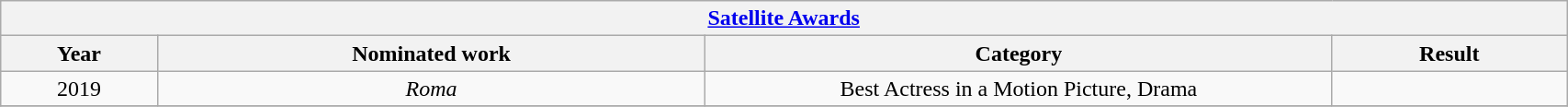<table style="width:90%;" class="wikitable">
<tr>
<th colspan="4" style="text-align:center;"><a href='#'>Satellite Awards</a></th>
</tr>
<tr>
<th style="width:10%;">Year</th>
<th style="width:35%;">Nominated work</th>
<th style="width:40%;">Category</th>
<th style="width:15%;">Result</th>
</tr>
<tr>
<td style="text-align:center;">2019</td>
<td style="text-align:center;"><em>Roma</em></td>
<td style="text-align:center;">Best Actress in a Motion Picture, Drama</td>
<td></td>
</tr>
<tr>
</tr>
</table>
